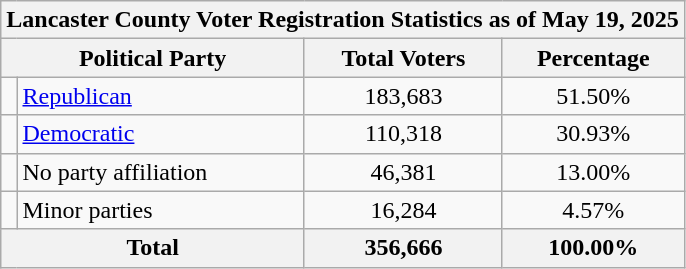<table class=wikitable>
<tr>
<th colspan = 6>Lancaster County Voter Registration Statistics as of May 19, 2025</th>
</tr>
<tr>
<th colspan = 2>Political Party</th>
<th>Total Voters</th>
<th>Percentage</th>
</tr>
<tr>
<td></td>
<td><a href='#'>Republican</a></td>
<td align = center>183,683</td>
<td align = center>51.50%</td>
</tr>
<tr>
<td></td>
<td><a href='#'>Democratic</a></td>
<td align = center>110,318</td>
<td align = center>30.93%</td>
</tr>
<tr>
<td></td>
<td>No party affiliation</td>
<td align = center>46,381</td>
<td align = center>13.00%</td>
</tr>
<tr>
<td></td>
<td>Minor parties</td>
<td align = center>16,284</td>
<td align = center>4.57%</td>
</tr>
<tr>
<th colspan = 2>Total</th>
<th align = center>356,666</th>
<th align = center>100.00%</th>
</tr>
</table>
